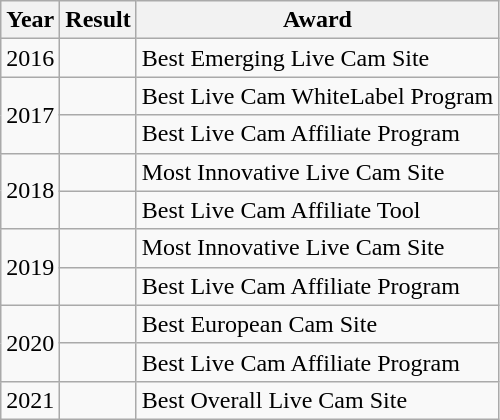<table class="wikitable">
<tr>
<th>Year</th>
<th>Result</th>
<th>Award</th>
</tr>
<tr>
<td>2016</td>
<td></td>
<td>Best Emerging Live Cam Site</td>
</tr>
<tr>
<td rowspan="2">2017</td>
<td></td>
<td>Best Live Cam WhiteLabel Program</td>
</tr>
<tr>
<td></td>
<td>Best Live Cam Affiliate Program</td>
</tr>
<tr>
<td rowspan="2" 2018>2018</td>
<td></td>
<td>Most Innovative Live Cam Site</td>
</tr>
<tr>
<td></td>
<td>Best Live Cam Affiliate Tool</td>
</tr>
<tr>
<td rowspan="2" 2019>2019</td>
<td></td>
<td>Most Innovative Live Cam Site</td>
</tr>
<tr>
<td></td>
<td>Best Live Cam Affiliate Program</td>
</tr>
<tr>
<td rowspan="2" 2020>2020</td>
<td></td>
<td>Best European Cam Site</td>
</tr>
<tr>
<td></td>
<td>Best Live Cam Affiliate Program</td>
</tr>
<tr>
<td 2021>2021</td>
<td></td>
<td>Best Overall Live Cam Site</td>
</tr>
</table>
